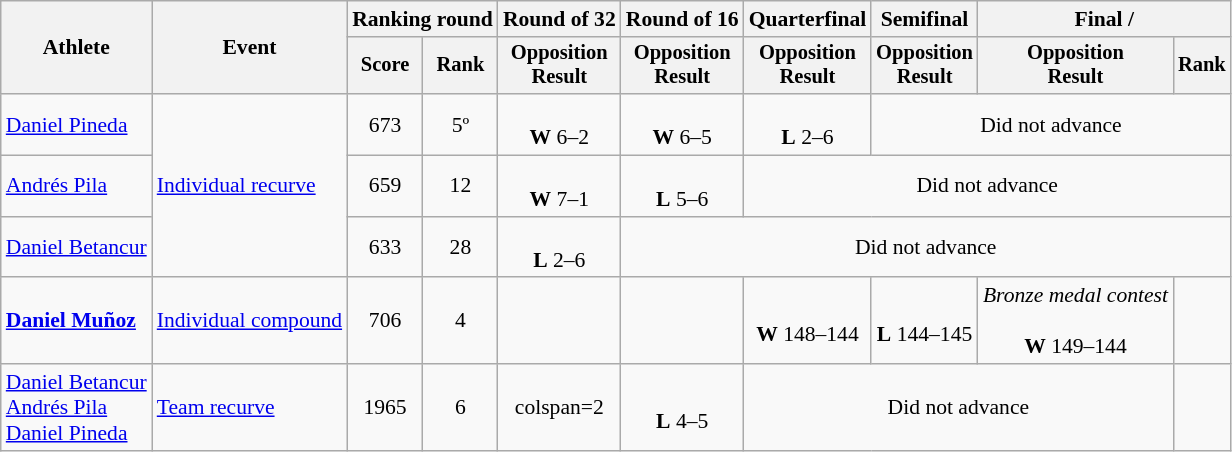<table class=wikitable style=font-size:90%;text-align:center>
<tr>
<th rowspan=2>Athlete</th>
<th rowspan=2>Event</th>
<th colspan=2>Ranking round</th>
<th>Round of 32</th>
<th>Round of 16</th>
<th>Quarterfinal</th>
<th>Semifinal</th>
<th colspan=2>Final / </th>
</tr>
<tr style=font-size:95%>
<th>Score</th>
<th>Rank</th>
<th>Opposition<br>Result</th>
<th>Opposition<br>Result</th>
<th>Opposition<br>Result</th>
<th>Opposition<br>Result</th>
<th>Opposition<br>Result</th>
<th>Rank</th>
</tr>
<tr>
<td align=left><a href='#'>Daniel Pineda</a></td>
<td align=left rowspan=3><a href='#'>Individual recurve</a></td>
<td>673</td>
<td>5º</td>
<td><br><strong>W</strong> 6–2</td>
<td><br><strong>W</strong> 6–5</td>
<td><br><strong>L</strong> 2–6</td>
<td colspan=3>Did not advance</td>
</tr>
<tr align=center>
<td align=left><a href='#'>Andrés Pila</a></td>
<td>659</td>
<td>12</td>
<td><br><strong>W</strong> 7–1</td>
<td><br><strong>L</strong> 5–6</td>
<td colspan=4>Did not advance</td>
</tr>
<tr align=center>
<td align=left><a href='#'>Daniel Betancur</a></td>
<td>633</td>
<td>28</td>
<td><br><strong>L</strong> 2–6</td>
<td colspan=5>Did not advance</td>
</tr>
<tr align=center>
<td align=left><strong><a href='#'>Daniel Muñoz</a></strong></td>
<td align=left><a href='#'>Individual compound</a></td>
<td>706</td>
<td>4</td>
<td></td>
<td></td>
<td><br><strong>W</strong> 148–144</td>
<td><br><strong>L</strong> 144–145</td>
<td><em>Bronze medal contest</em><br><br><strong>W</strong> 149–144</td>
<td></td>
</tr>
<tr align=center>
<td align=left><a href='#'>Daniel Betancur</a><br><a href='#'>Andrés Pila</a><br><a href='#'>Daniel Pineda</a></td>
<td align=left><a href='#'>Team recurve</a></td>
<td>1965</td>
<td>6</td>
<td>colspan=2 </td>
<td><br><strong>L</strong> 4–5</td>
<td colspan=3>Did not advance</td>
</tr>
</table>
